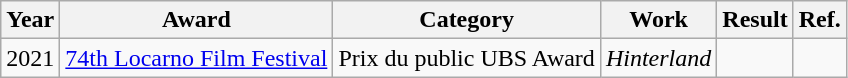<table class="wikitable sortable">
<tr>
<th>Year</th>
<th>Award</th>
<th>Category</th>
<th>Work</th>
<th>Result</th>
<th>Ref.</th>
</tr>
<tr>
<td>2021</td>
<td><a href='#'>74th Locarno Film Festival</a></td>
<td>Prix du public UBS Award</td>
<td><em>Hinterland</em></td>
<td></td>
<td></td>
</tr>
</table>
